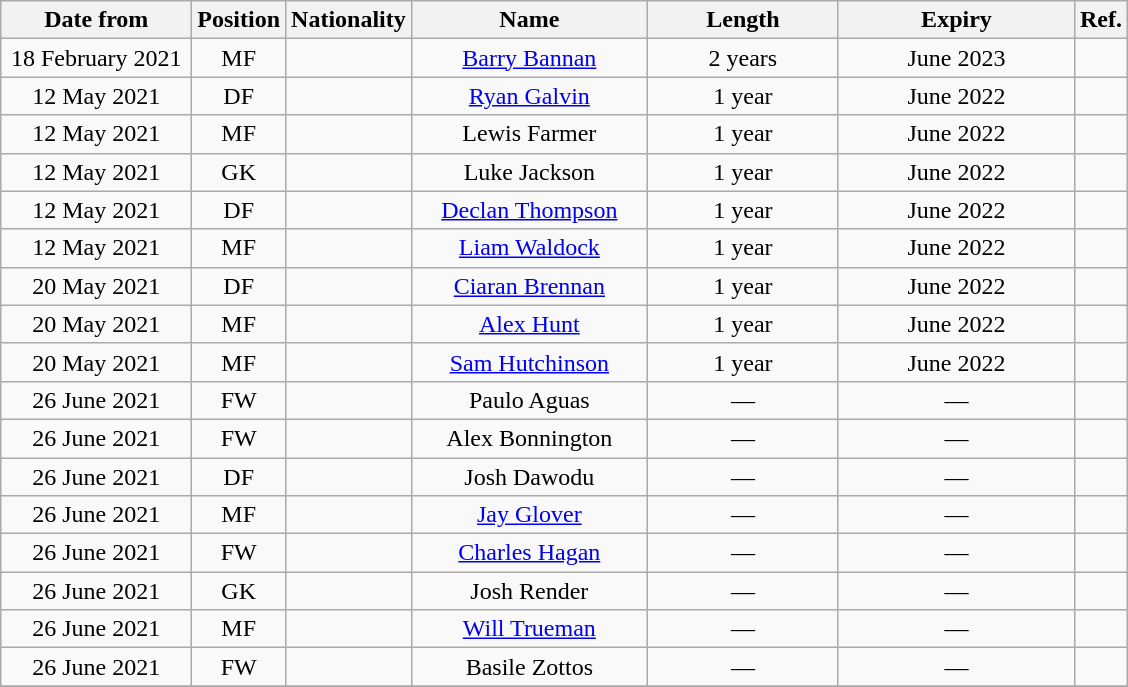<table class="wikitable" style="text-align:center">
<tr>
<th style="width:120px">Date from</th>
<th style="width:50px">Position</th>
<th style="width:50px">Nationality</th>
<th style="width:150px">Name</th>
<th style="width:120px">Length</th>
<th style="width:150px">Expiry</th>
<th style="width:25px">Ref.</th>
</tr>
<tr>
<td>18 February 2021</td>
<td>MF</td>
<td></td>
<td><a href='#'>Barry Bannan</a></td>
<td>2 years</td>
<td>June 2023</td>
<td></td>
</tr>
<tr>
<td>12 May 2021</td>
<td>DF</td>
<td></td>
<td><a href='#'>Ryan Galvin</a></td>
<td>1 year</td>
<td>June 2022</td>
<td></td>
</tr>
<tr>
<td>12 May 2021</td>
<td>MF</td>
<td></td>
<td>Lewis Farmer</td>
<td>1 year</td>
<td>June 2022</td>
<td></td>
</tr>
<tr>
<td>12 May 2021</td>
<td>GK</td>
<td></td>
<td>Luke Jackson</td>
<td>1 year</td>
<td>June 2022</td>
<td></td>
</tr>
<tr>
<td>12 May 2021</td>
<td>DF</td>
<td></td>
<td><a href='#'>Declan Thompson</a></td>
<td>1 year</td>
<td>June 2022</td>
<td></td>
</tr>
<tr>
<td>12 May 2021</td>
<td>MF</td>
<td></td>
<td><a href='#'>Liam Waldock</a></td>
<td>1 year</td>
<td>June 2022</td>
<td></td>
</tr>
<tr>
<td>20 May 2021</td>
<td>DF</td>
<td></td>
<td><a href='#'>Ciaran Brennan</a></td>
<td>1 year</td>
<td>June 2022</td>
<td></td>
</tr>
<tr>
<td>20 May 2021</td>
<td>MF</td>
<td></td>
<td><a href='#'>Alex Hunt</a></td>
<td>1 year</td>
<td>June 2022</td>
<td></td>
</tr>
<tr>
<td>20 May 2021</td>
<td>MF</td>
<td></td>
<td><a href='#'>Sam Hutchinson</a></td>
<td>1 year</td>
<td>June 2022</td>
<td></td>
</tr>
<tr>
<td>26 June 2021</td>
<td>FW</td>
<td></td>
<td>Paulo Aguas</td>
<td>—</td>
<td>—</td>
<td></td>
</tr>
<tr>
<td>26 June 2021</td>
<td>FW</td>
<td></td>
<td>Alex Bonnington</td>
<td>—</td>
<td>—</td>
<td></td>
</tr>
<tr>
<td>26 June 2021</td>
<td>DF</td>
<td></td>
<td>Josh Dawodu</td>
<td>—</td>
<td>—</td>
<td></td>
</tr>
<tr>
<td>26 June 2021</td>
<td>MF</td>
<td></td>
<td><a href='#'>Jay Glover</a></td>
<td>—</td>
<td>—</td>
<td></td>
</tr>
<tr>
<td>26 June 2021</td>
<td>FW</td>
<td></td>
<td><a href='#'>Charles Hagan</a></td>
<td>—</td>
<td>—</td>
<td></td>
</tr>
<tr>
<td>26 June 2021</td>
<td>GK</td>
<td></td>
<td>Josh Render</td>
<td>—</td>
<td>—</td>
<td></td>
</tr>
<tr>
<td>26 June 2021</td>
<td>MF</td>
<td></td>
<td><a href='#'>Will Trueman</a></td>
<td>—</td>
<td>—</td>
<td></td>
</tr>
<tr>
<td>26 June 2021</td>
<td>FW</td>
<td></td>
<td>Basile Zottos</td>
<td>—</td>
<td>—</td>
<td></td>
</tr>
<tr>
</tr>
</table>
